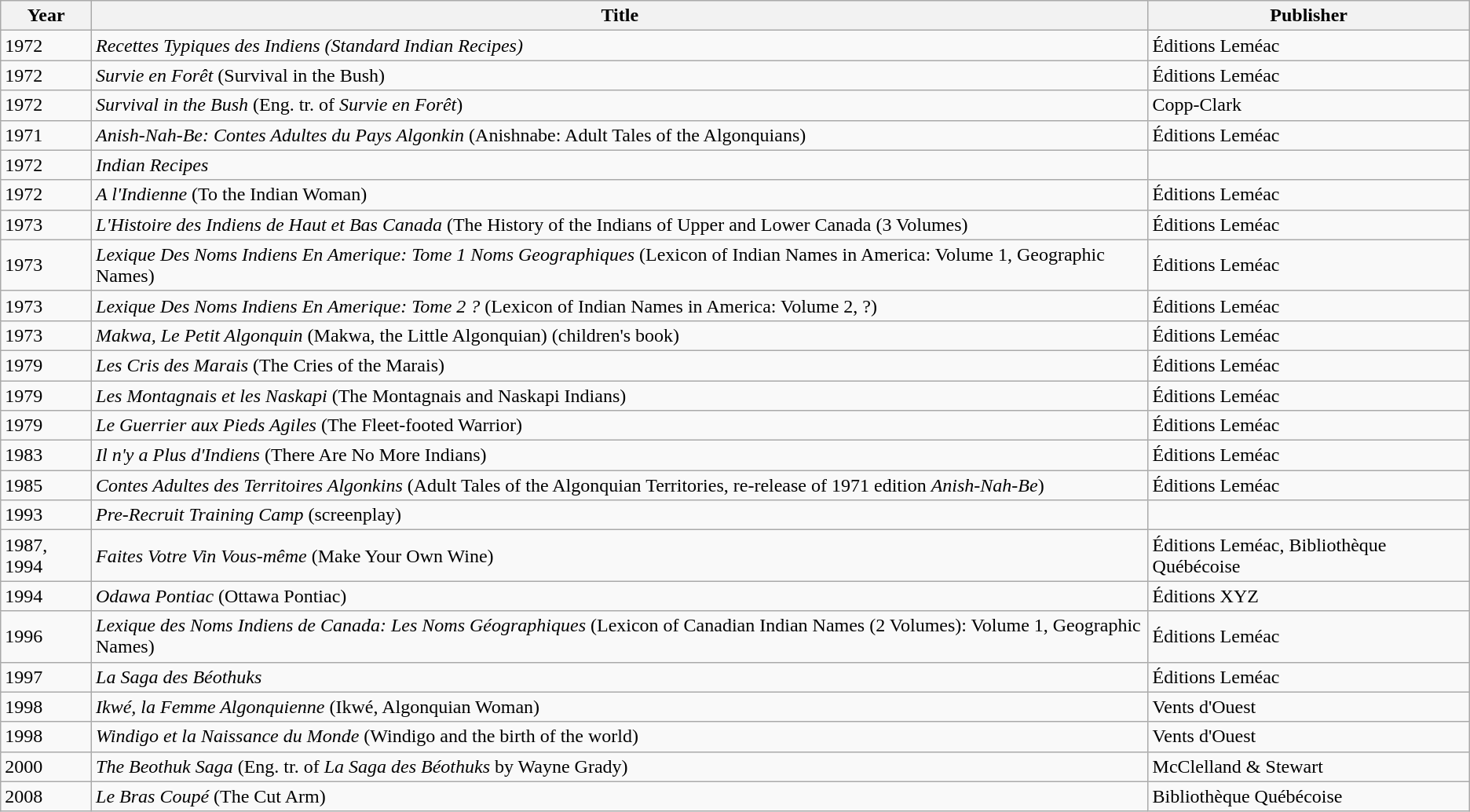<table class="wikitable">
<tr>
<th>Year</th>
<th>Title</th>
<th>Publisher</th>
</tr>
<tr>
<td>1972</td>
<td><em>Recettes Typiques des Indiens (Standard Indian Recipes)</em></td>
<td>Éditions Leméac</td>
</tr>
<tr>
<td>1972</td>
<td><em>Survie en Forêt</em> (Survival in the Bush)</td>
<td>Éditions Leméac</td>
</tr>
<tr>
<td>1972</td>
<td><em>Survival in the Bush</em> (Eng. tr. of <em>Survie en Forêt</em>)</td>
<td>Copp-Clark</td>
</tr>
<tr>
<td>1971</td>
<td><em>Anish-Nah-Be: Contes Adultes du Pays Algonkin</em> (Anishnabe: Adult Tales of the  Algonquians)</td>
<td>Éditions Leméac</td>
</tr>
<tr>
<td>1972</td>
<td><em>Indian Recipes</em></td>
<td></td>
</tr>
<tr>
<td>1972</td>
<td><em>A l'Indienne</em> (To the Indian Woman)</td>
<td>Éditions Leméac</td>
</tr>
<tr>
<td>1973</td>
<td><em>L'Histoire des Indiens de Haut et Bas Canada</em> (The History of the Indians of Upper and Lower Canada (3 Volumes)</td>
<td>Éditions Leméac</td>
</tr>
<tr>
<td>1973</td>
<td><em>Lexique Des Noms Indiens En Amerique: Tome 1 Noms Geographiques</em> (Lexicon of Indian Names in America: Volume 1, Geographic Names)</td>
<td>Éditions Leméac</td>
</tr>
<tr>
<td>1973</td>
<td><em>Lexique Des Noms Indiens En Amerique: Tome 2 ?</em> (Lexicon of Indian Names in America: Volume 2, ?)</td>
<td>Éditions Leméac</td>
</tr>
<tr>
<td>1973</td>
<td><em>Makwa, Le Petit Algonquin</em> (Makwa, the Little Algonquian) (children's book)</td>
<td>Éditions Leméac</td>
</tr>
<tr>
<td>1979</td>
<td><em>Les Cris des Marais</em> (The Cries of the Marais)</td>
<td>Éditions Leméac</td>
</tr>
<tr>
<td>1979</td>
<td><em>Les Montagnais et les Naskapi</em> (The Montagnais and Naskapi Indians)</td>
<td>Éditions Leméac</td>
</tr>
<tr>
<td>1979</td>
<td><em>Le Guerrier aux Pieds Agiles</em> (The Fleet-footed Warrior)</td>
<td>Éditions Leméac</td>
</tr>
<tr>
<td>1983</td>
<td><em>Il n'y a Plus d'Indiens</em> (There Are No More Indians)</td>
<td>Éditions Leméac</td>
</tr>
<tr>
<td>1985</td>
<td><em>Contes Adultes des Territoires Algonkins</em> (Adult Tales of the Algonquian Territories, re-release of 1971 edition <em>Anish-Nah-Be</em>)</td>
<td>Éditions Leméac</td>
</tr>
<tr>
<td>1993</td>
<td><em>Pre-Recruit Training Camp</em> (screenplay)</td>
<td></td>
</tr>
<tr>
<td>1987, 1994</td>
<td><em>Faites Votre Vin Vous-même</em> (Make Your Own Wine)</td>
<td>Éditions Leméac, Bibliothèque Québécoise</td>
</tr>
<tr>
<td>1994</td>
<td><em>Odawa Pontiac</em> (Ottawa Pontiac)</td>
<td>Éditions XYZ</td>
</tr>
<tr>
<td>1996</td>
<td><em>Lexique des Noms Indiens de Canada: Les Noms Géographiques</em> (Lexicon of Canadian Indian Names (2 Volumes): Volume 1, Geographic Names)</td>
<td>Éditions Leméac</td>
</tr>
<tr>
<td>1997</td>
<td><em>La Saga des Béothuks</em></td>
<td>Éditions Leméac</td>
</tr>
<tr>
<td>1998</td>
<td><em>Ikwé, la Femme Algonquienne</em> (Ikwé, Algonquian Woman)</td>
<td>Vents d'Ouest</td>
</tr>
<tr>
<td>1998</td>
<td><em>Windigo et la Naissance du Monde</em> (Windigo and the birth of the world)</td>
<td>Vents d'Ouest</td>
</tr>
<tr>
<td>2000</td>
<td><em>The Beothuk Saga</em> (Eng. tr. of <em>La Saga des Béothuks</em> by Wayne Grady)</td>
<td>McClelland & Stewart</td>
</tr>
<tr>
<td>2008</td>
<td><em>Le Bras Coupé</em> (The Cut Arm)</td>
<td>Bibliothèque Québécoise</td>
</tr>
</table>
